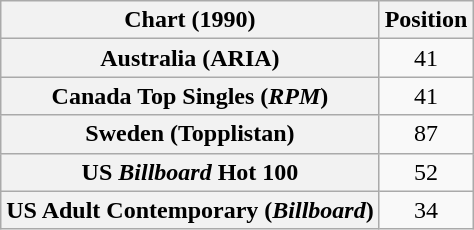<table class="wikitable sortable plainrowheaders" style="text-align:center">
<tr>
<th>Chart (1990)</th>
<th>Position</th>
</tr>
<tr>
<th scope="row">Australia (ARIA)</th>
<td>41</td>
</tr>
<tr>
<th scope="row">Canada Top Singles (<em>RPM</em>)</th>
<td>41</td>
</tr>
<tr>
<th scope="row">Sweden (Topplistan)</th>
<td>87</td>
</tr>
<tr>
<th scope="row">US <em>Billboard</em> Hot 100</th>
<td>52</td>
</tr>
<tr>
<th scope="row">US Adult Contemporary (<em>Billboard</em>)</th>
<td>34</td>
</tr>
</table>
